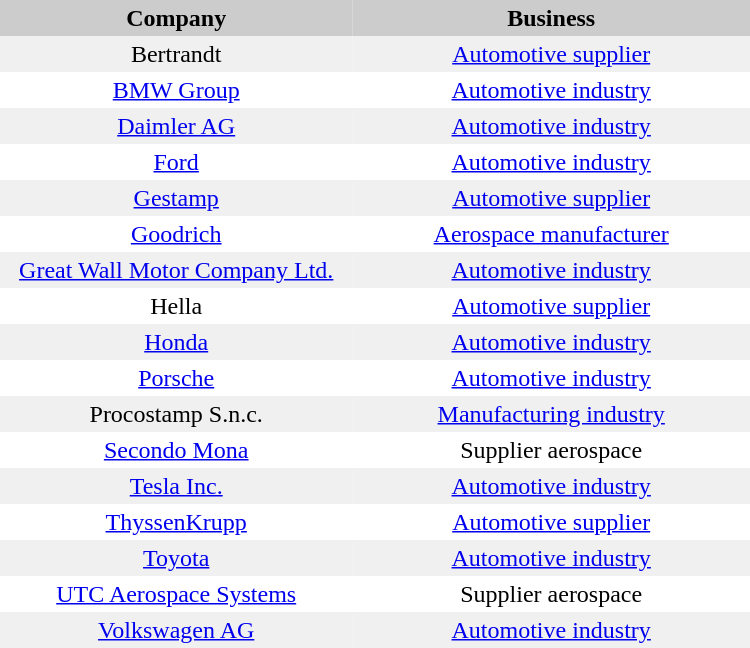<table border="0" width="500" cellpadding="3" cellspacing="0">
<tr>
<th style="background:#ccc;" width="150">Company</th>
<th style="background:#ccc;" width="170">Business</th>
</tr>
<tr align="center" bgcolor="#f0f0f0">
<td>Bertrandt</td>
<td><a href='#'>Automotive supplier</a></td>
</tr>
<tr align="center">
<td><a href='#'>BMW Group</a></td>
<td><a href='#'>Automotive industry</a></td>
</tr>
<tr align="center" bgcolor="#f0f0f0">
<td><a href='#'>Daimler AG</a></td>
<td><a href='#'>Automotive industry</a></td>
</tr>
<tr align="center">
<td><a href='#'>Ford</a></td>
<td><a href='#'>Automotive industry</a></td>
</tr>
<tr align="center" bgcolor="#f0f0f0">
<td><a href='#'>Gestamp</a></td>
<td><a href='#'>Automotive supplier</a></td>
</tr>
<tr align="center">
<td><a href='#'>Goodrich</a></td>
<td><a href='#'>Aerospace manufacturer</a></td>
</tr>
<tr align="center" bgcolor="#f0f0f0">
<td><a href='#'>Great Wall Motor Company Ltd.</a></td>
<td><a href='#'>Automotive industry</a></td>
</tr>
<tr align="center">
<td>Hella</td>
<td><a href='#'>Automotive supplier</a></td>
</tr>
<tr align="center" bgcolor="#f0f0f0">
<td><a href='#'>Honda</a></td>
<td><a href='#'>Automotive industry</a></td>
</tr>
<tr align="center">
<td><a href='#'>Porsche</a></td>
<td><a href='#'>Automotive industry</a></td>
</tr>
<tr align="center" bgcolor="#f0f0f0">
<td>Procostamp S.n.c.</td>
<td><a href='#'>Manufacturing industry</a></td>
</tr>
<tr align="center">
<td><a href='#'>Secondo Mona</a></td>
<td>Supplier aerospace</td>
</tr>
<tr align="center" bgcolor="#f0f0f0">
<td><a href='#'>Tesla Inc.</a></td>
<td><a href='#'>Automotive industry</a></td>
</tr>
<tr align="center">
<td><a href='#'>ThyssenKrupp</a></td>
<td><a href='#'>Automotive supplier</a></td>
</tr>
<tr align="center" bgcolor="#f0f0f0">
<td><a href='#'>Toyota</a></td>
<td><a href='#'>Automotive industry</a></td>
</tr>
<tr align="center">
<td><a href='#'>UTC Aerospace Systems</a></td>
<td>Supplier aerospace</td>
</tr>
<tr align="center" bgcolor="#f0f0f0">
<td><a href='#'>Volkswagen AG</a></td>
<td><a href='#'>Automotive industry</a></td>
</tr>
</table>
